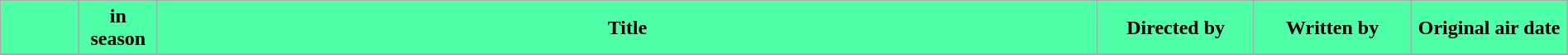<table class="wikitable" width=100%>
<tr>
<th style="background: #4FFFA8;" width=5%></th>
<th style="background: #4FFFA8;" width=5%> in season</th>
<th style="background: #4FFFA8;">Title</th>
<th style="background: #4FFFA8;" width=10%>Directed by</th>
<th style="background: #4FFFA8;" width=10%>Written by</th>
<th style="background: #4FFFA8;" width=10%>Original air date</th>
</tr>
<tr>
</tr>
</table>
